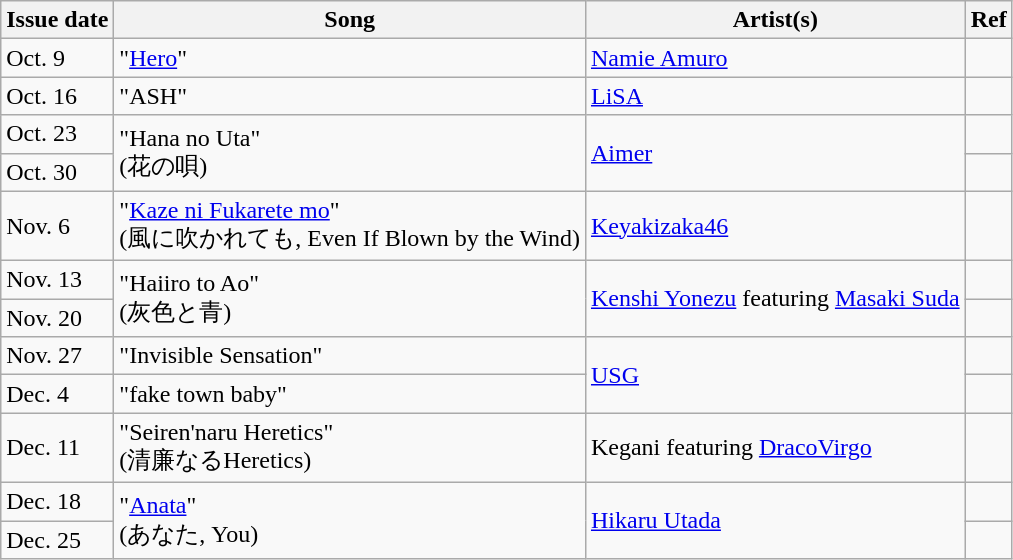<table class="wikitable">
<tr>
<th>Issue date</th>
<th>Song</th>
<th>Artist(s)</th>
<th>Ref</th>
</tr>
<tr>
<td>Oct. 9</td>
<td>"<a href='#'>Hero</a>"</td>
<td><a href='#'>Namie Amuro</a></td>
<td></td>
</tr>
<tr>
<td>Oct. 16</td>
<td>"ASH"</td>
<td><a href='#'>LiSA</a></td>
<td></td>
</tr>
<tr>
<td>Oct. 23</td>
<td rowspan="2">"Hana no Uta" <br>(花の唄)</td>
<td rowspan="2"><a href='#'>Aimer</a></td>
<td></td>
</tr>
<tr>
<td>Oct. 30</td>
<td></td>
</tr>
<tr>
<td>Nov. 6</td>
<td>"<a href='#'>Kaze ni Fukarete mo</a>" <br>(風に吹かれても, Even If Blown by the Wind)</td>
<td><a href='#'>Keyakizaka46</a></td>
<td></td>
</tr>
<tr>
<td>Nov. 13</td>
<td rowspan="2">"Haiiro to Ao" <br> (灰色と青)</td>
<td rowspan="2"><a href='#'>Kenshi Yonezu</a> featuring <a href='#'>Masaki Suda</a></td>
<td></td>
</tr>
<tr>
<td>Nov. 20</td>
<td></td>
</tr>
<tr>
<td>Nov. 27</td>
<td>"Invisible Sensation"</td>
<td rowspan="2"><a href='#'>USG</a></td>
<td></td>
</tr>
<tr>
<td>Dec. 4</td>
<td>"fake town baby"</td>
<td></td>
</tr>
<tr>
<td>Dec. 11</td>
<td>"Seiren'naru Heretics"<br>(清廉なるHeretics)</td>
<td>Kegani featuring <a href='#'>DracoVirgo</a></td>
<td></td>
</tr>
<tr>
<td>Dec. 18</td>
<td rowspan="2">"<a href='#'>Anata</a>"<br>(あなた, You)</td>
<td rowspan="2"><a href='#'>Hikaru Utada</a></td>
<td></td>
</tr>
<tr>
<td>Dec. 25</td>
<td></td>
</tr>
</table>
